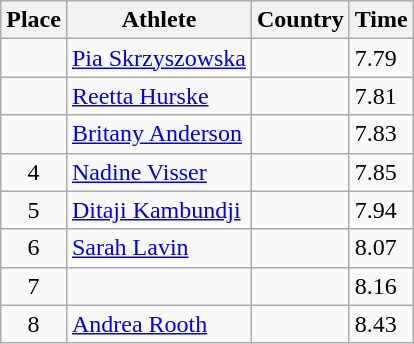<table class="wikitable">
<tr>
<th>Place</th>
<th>Athlete</th>
<th>Country</th>
<th>Time</th>
</tr>
<tr>
<td align=center></td>
<td><a href='#'>Pia Skrzyszowska</a></td>
<td></td>
<td>7.79</td>
</tr>
<tr>
<td align=center></td>
<td><a href='#'>Reetta Hurske</a></td>
<td></td>
<td>7.81</td>
</tr>
<tr>
<td align=center></td>
<td><a href='#'>Britany Anderson</a></td>
<td></td>
<td>7.83</td>
</tr>
<tr>
<td align=center>4</td>
<td><a href='#'>Nadine Visser</a></td>
<td></td>
<td>7.85</td>
</tr>
<tr>
<td align=center>5</td>
<td><a href='#'>Ditaji Kambundji</a></td>
<td></td>
<td>7.94</td>
</tr>
<tr>
<td align=center>6</td>
<td><a href='#'>Sarah Lavin</a></td>
<td></td>
<td>8.07</td>
</tr>
<tr>
<td align=center>7</td>
<td></td>
<td></td>
<td>8.16</td>
</tr>
<tr>
<td align=center>8</td>
<td><a href='#'>Andrea Rooth</a></td>
<td></td>
<td>8.43</td>
</tr>
</table>
